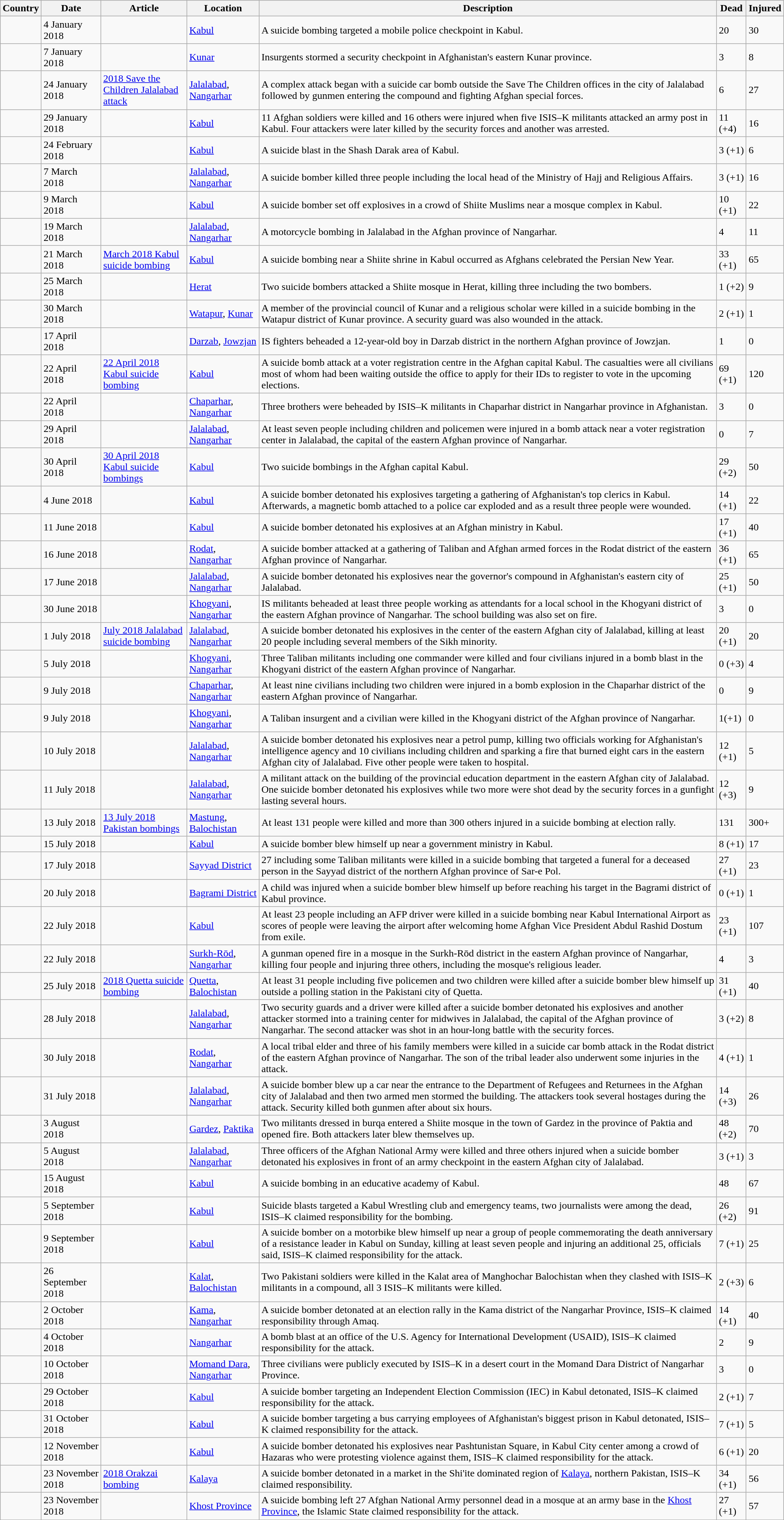<table class="wikitable sortable mw-collapsible">
<tr>
<th>Country</th>
<th>Date</th>
<th>Article</th>
<th>Location</th>
<th class="unsortable">Description</th>
<th data-sort-type="number">Dead</th>
<th data-sort-type="number">Injured</th>
</tr>
<tr>
<td></td>
<td>4 January 2018</td>
<td></td>
<td><a href='#'>Kabul</a></td>
<td>A suicide bombing targeted a mobile police checkpoint in Kabul.</td>
<td>20</td>
<td>30</td>
</tr>
<tr>
<td></td>
<td>7 January 2018</td>
<td></td>
<td><a href='#'>Kunar</a></td>
<td>Insurgents stormed a security checkpoint in Afghanistan's eastern Kunar province.</td>
<td>3</td>
<td>8</td>
</tr>
<tr>
<td></td>
<td>24 January 2018</td>
<td><a href='#'>2018 Save the Children Jalalabad attack</a></td>
<td><a href='#'>Jalalabad</a>, <a href='#'>Nangarhar</a></td>
<td>A complex attack began with a suicide car bomb outside the Save The Children offices in the city of Jalalabad followed by gunmen entering the compound and fighting Afghan special forces.</td>
<td>6</td>
<td>27</td>
</tr>
<tr>
<td></td>
<td>29 January 2018</td>
<td></td>
<td><a href='#'>Kabul</a></td>
<td>11 Afghan soldiers were killed and 16 others were injured when five ISIS–K militants attacked an army post in Kabul. Four attackers were later killed by the security forces and another was arrested.</td>
<td>11 (+4)</td>
<td>16</td>
</tr>
<tr>
<td></td>
<td>24 February 2018</td>
<td></td>
<td><a href='#'>Kabul</a></td>
<td>A suicide blast in the Shash Darak area of Kabul.</td>
<td>3 (+1)</td>
<td>6</td>
</tr>
<tr>
<td></td>
<td>7 March 2018</td>
<td></td>
<td><a href='#'>Jalalabad</a>, <a href='#'>Nangarhar</a></td>
<td>A suicide bomber killed three people including the local head of the Ministry of Hajj and Religious Affairs.</td>
<td>3 (+1)</td>
<td>16</td>
</tr>
<tr>
<td></td>
<td>9 March 2018</td>
<td></td>
<td><a href='#'>Kabul</a></td>
<td>A suicide bomber set off explosives in a crowd of Shiite Muslims near a mosque complex in Kabul.</td>
<td>10 (+1)</td>
<td>22</td>
</tr>
<tr>
<td></td>
<td>19 March 2018</td>
<td></td>
<td><a href='#'>Jalalabad</a>, <a href='#'>Nangarhar</a></td>
<td>A motorcycle bombing in Jalalabad in the Afghan province of Nangarhar.</td>
<td>4</td>
<td>11</td>
</tr>
<tr>
<td></td>
<td>21 March 2018</td>
<td><a href='#'>March 2018 Kabul suicide bombing</a></td>
<td><a href='#'>Kabul</a></td>
<td>A suicide bombing near a Shiite shrine in Kabul occurred as Afghans celebrated the Persian New Year.</td>
<td>33 (+1)</td>
<td>65</td>
</tr>
<tr>
<td></td>
<td>25 March 2018</td>
<td></td>
<td><a href='#'>Herat</a></td>
<td>Two suicide bombers attacked a Shiite mosque in Herat, killing three including the two bombers.</td>
<td>1 (+2)</td>
<td>9</td>
</tr>
<tr>
<td></td>
<td>30 March 2018</td>
<td></td>
<td><a href='#'>Watapur</a>, <a href='#'>Kunar</a></td>
<td>A member of the provincial council of Kunar and a religious scholar were killed in a suicide bombing in the Watapur district of Kunar province. A security guard was also wounded in the attack.</td>
<td>2 (+1)</td>
<td>1</td>
</tr>
<tr>
<td></td>
<td>17 April 2018</td>
<td></td>
<td><a href='#'>Darzab</a>, <a href='#'>Jowzjan</a></td>
<td>IS fighters beheaded a 12-year-old boy in Darzab district in the northern Afghan province of Jowzjan.</td>
<td>1</td>
<td>0</td>
</tr>
<tr>
<td></td>
<td>22 April 2018</td>
<td><a href='#'>22 April 2018 Kabul suicide bombing</a></td>
<td><a href='#'>Kabul</a></td>
<td>A suicide bomb attack at a voter registration centre in the Afghan capital Kabul. The casualties were all civilians most of whom had been waiting outside the office to apply for their IDs to register to vote in the upcoming elections.</td>
<td>69 (+1)</td>
<td>120</td>
</tr>
<tr>
<td></td>
<td>22 April 2018</td>
<td></td>
<td><a href='#'>Chaparhar</a>, <a href='#'>Nangarhar</a></td>
<td>Three brothers were beheaded by ISIS–K militants in Chaparhar district in Nangarhar province in Afghanistan.</td>
<td>3</td>
<td>0</td>
</tr>
<tr>
<td></td>
<td>29 April 2018</td>
<td></td>
<td><a href='#'>Jalalabad</a>, <a href='#'>Nangarhar</a></td>
<td>At least seven people including children and policemen were injured in a bomb attack near a voter registration center in Jalalabad, the capital of the eastern Afghan province of Nangarhar.</td>
<td>0</td>
<td>7</td>
</tr>
<tr>
<td></td>
<td>30 April 2018</td>
<td><a href='#'>30 April 2018 Kabul suicide bombings</a></td>
<td><a href='#'>Kabul</a></td>
<td>Two suicide bombings in the Afghan capital Kabul.</td>
<td>29 (+2)</td>
<td>50</td>
</tr>
<tr>
<td></td>
<td>4 June 2018</td>
<td></td>
<td><a href='#'>Kabul</a></td>
<td>A suicide bomber detonated his explosives targeting a gathering of Afghanistan's top clerics in Kabul. Afterwards, a magnetic bomb attached to a police car exploded and as a result three people were wounded.</td>
<td>14 (+1)</td>
<td>22</td>
</tr>
<tr>
<td></td>
<td>11 June 2018</td>
<td></td>
<td><a href='#'>Kabul</a></td>
<td>A suicide bomber detonated his explosives at an Afghan ministry in Kabul.</td>
<td>17 (+1)</td>
<td>40</td>
</tr>
<tr>
<td></td>
<td>16 June 2018</td>
<td></td>
<td><a href='#'>Rodat</a>, <a href='#'>Nangarhar</a></td>
<td>A suicide bomber attacked at a gathering of Taliban and Afghan armed forces in the Rodat district of the eastern Afghan province of Nangarhar.</td>
<td>36 (+1)</td>
<td>65</td>
</tr>
<tr>
<td></td>
<td>17 June 2018</td>
<td></td>
<td><a href='#'>Jalalabad</a>, <a href='#'>Nangarhar</a></td>
<td>A suicide bomber detonated his explosives near the governor's compound in Afghanistan's eastern city of Jalalabad.</td>
<td>25 (+1)</td>
<td>50</td>
</tr>
<tr>
<td></td>
<td>30 June 2018</td>
<td></td>
<td><a href='#'>Khogyani</a>, <a href='#'>Nangarhar</a></td>
<td>IS militants beheaded at least three people working as attendants for a local school in the Khogyani district of the eastern Afghan province of Nangarhar. The school building was also set on fire.</td>
<td>3</td>
<td>0</td>
</tr>
<tr>
<td></td>
<td>1 July 2018</td>
<td><a href='#'>July 2018 Jalalabad suicide bombing</a></td>
<td><a href='#'>Jalalabad</a>, <a href='#'>Nangarhar</a></td>
<td>A suicide bomber detonated his explosives in the center of the eastern Afghan city of Jalalabad, killing at least 20 people including several members of the Sikh minority.</td>
<td>20 (+1)</td>
<td>20</td>
</tr>
<tr>
<td></td>
<td>5 July 2018</td>
<td></td>
<td><a href='#'>Khogyani</a>, <a href='#'>Nangarhar</a></td>
<td>Three Taliban militants including one commander were killed and four civilians injured in a bomb blast in the Khogyani district of the eastern Afghan province of Nangarhar.</td>
<td>0 (+3)</td>
<td>4</td>
</tr>
<tr>
<td></td>
<td>9 July 2018</td>
<td></td>
<td><a href='#'>Chaparhar</a>, <a href='#'>Nangarhar</a></td>
<td>At least nine civilians including two children were injured in a bomb explosion in the Chaparhar district of the eastern Afghan province of Nangarhar.</td>
<td>0</td>
<td>9</td>
</tr>
<tr>
<td></td>
<td>9 July 2018</td>
<td></td>
<td><a href='#'>Khogyani</a>, <a href='#'>Nangarhar</a></td>
<td>A Taliban insurgent and a civilian were killed in the Khogyani district of the Afghan province of Nangarhar.</td>
<td>1(+1)</td>
<td>0</td>
</tr>
<tr>
<td></td>
<td>10 July 2018</td>
<td></td>
<td><a href='#'>Jalalabad</a>, <a href='#'>Nangarhar</a></td>
<td>A suicide bomber detonated his explosives near a petrol pump, killing two officials working for Afghanistan's intelligence agency and 10 civilians including children and sparking a fire that burned eight cars in the eastern Afghan city of Jalalabad. Five other people were taken to hospital.</td>
<td>12 (+1)</td>
<td>5</td>
</tr>
<tr>
<td></td>
<td>11 July 2018</td>
<td></td>
<td><a href='#'>Jalalabad</a>, <a href='#'>Nangarhar</a></td>
<td>A militant attack on the building of the provincial education department in the eastern Afghan city of Jalalabad. One suicide bomber detonated his explosives while two more were shot dead by the security forces in a gunfight lasting several hours.</td>
<td>12 (+3)</td>
<td>9</td>
</tr>
<tr>
<td></td>
<td>13 July 2018</td>
<td><a href='#'>13 July 2018 Pakistan bombings</a></td>
<td><a href='#'>Mastung</a>, <a href='#'>Balochistan</a></td>
<td>At least 131 people were killed and more than 300 others injured in a suicide bombing at election rally.</td>
<td>131</td>
<td>300+</td>
</tr>
<tr>
<td></td>
<td>15 July 2018</td>
<td></td>
<td><a href='#'>Kabul</a></td>
<td>A suicide bomber blew himself up near a government ministry in Kabul.</td>
<td>8 (+1)</td>
<td>17</td>
</tr>
<tr>
<td></td>
<td>17 July 2018</td>
<td></td>
<td><a href='#'>Sayyad District</a></td>
<td>27 including some Taliban militants were killed in a suicide bombing that targeted a funeral for a deceased person in the Sayyad district of the northern Afghan province of Sar-e Pol.</td>
<td>27 (+1)</td>
<td>23</td>
</tr>
<tr>
<td></td>
<td>20 July 2018</td>
<td></td>
<td><a href='#'>Bagrami District</a></td>
<td>A child was injured when a suicide bomber blew himself up before reaching his target in the Bagrami district of Kabul province.</td>
<td>0 (+1)</td>
<td>1</td>
</tr>
<tr>
<td></td>
<td>22 July 2018</td>
<td></td>
<td><a href='#'>Kabul</a></td>
<td>At least 23 people including an AFP driver were killed in a suicide bombing near Kabul International Airport as scores of people were leaving the airport after welcoming home Afghan Vice President Abdul Rashid Dostum from exile.</td>
<td>23 (+1)</td>
<td>107</td>
</tr>
<tr>
<td></td>
<td>22 July 2018</td>
<td></td>
<td><a href='#'>Surkh-Rōd</a>, <a href='#'>Nangarhar</a></td>
<td>A gunman opened fire in a mosque in the Surkh-Rōd district in the eastern Afghan province of Nangarhar, killing four people and injuring three others, including the mosque's religious leader.</td>
<td>4</td>
<td>3</td>
</tr>
<tr>
<td></td>
<td>25 July 2018</td>
<td><a href='#'>2018 Quetta suicide bombing</a></td>
<td><a href='#'>Quetta</a>, <a href='#'>Balochistan</a></td>
<td>At least 31 people including five policemen and two children were killed after a suicide bomber blew himself up outside a polling station in the Pakistani city of Quetta.</td>
<td>31 (+1)</td>
<td>40</td>
</tr>
<tr>
<td></td>
<td>28 July 2018</td>
<td></td>
<td><a href='#'>Jalalabad</a>, <a href='#'>Nangarhar</a></td>
<td>Two security guards and a driver were killed after a suicide bomber detonated his explosives and another attacker stormed into a training center for midwives in Jalalabad, the capital of the Afghan province of Nangarhar. The second attacker was shot in an hour-long battle with the security forces.</td>
<td>3 (+2)</td>
<td>8</td>
</tr>
<tr>
<td></td>
<td>30 July 2018</td>
<td></td>
<td><a href='#'>Rodat</a>, <a href='#'>Nangarhar</a></td>
<td>A local tribal elder and three of his family members were killed in a suicide car bomb attack in the Rodat district of the eastern Afghan province of Nangarhar. The son of the tribal leader also underwent some injuries in the attack.</td>
<td>4 (+1)</td>
<td>1</td>
</tr>
<tr>
<td></td>
<td>31 July 2018</td>
<td></td>
<td><a href='#'>Jalalabad</a>, <a href='#'>Nangarhar</a></td>
<td>A suicide bomber blew up a car near the entrance to the Department of Refugees and Returnees in the Afghan city of Jalalabad and then two armed men stormed the building. The attackers took several hostages during the attack. Security killed both gunmen after about six hours.</td>
<td>14 (+3)</td>
<td>26</td>
</tr>
<tr>
<td></td>
<td>3 August 2018</td>
<td></td>
<td><a href='#'>Gardez</a>, <a href='#'>Paktika</a></td>
<td>Two militants dressed in burqa entered a Shiite mosque in the town of Gardez in the province of Paktia and opened fire. Both attackers later blew themselves up.</td>
<td>48 (+2)</td>
<td>70</td>
</tr>
<tr>
<td></td>
<td>5 August 2018</td>
<td></td>
<td><a href='#'>Jalalabad</a>, <a href='#'>Nangarhar</a></td>
<td>Three officers of the Afghan National Army were killed and three others injured when a suicide bomber detonated his explosives in front of an army checkpoint in the eastern Afghan city of Jalalabad.</td>
<td>3 (+1)</td>
<td>3</td>
</tr>
<tr>
<td></td>
<td>15 August 2018</td>
<td></td>
<td><a href='#'>Kabul</a></td>
<td>A suicide bombing in an educative academy of Kabul.</td>
<td>48</td>
<td>67</td>
</tr>
<tr>
<td></td>
<td>5 September 2018</td>
<td></td>
<td><a href='#'>Kabul</a></td>
<td>Suicide blasts targeted a Kabul Wrestling club and emergency teams, two journalists were among the dead, ISIS–K claimed responsibility for the bombing.</td>
<td>26 (+2)</td>
<td>91</td>
</tr>
<tr>
<td></td>
<td>9 September 2018</td>
<td></td>
<td><a href='#'>Kabul</a></td>
<td>A suicide bomber on a motorbike blew himself up near a group of people commemorating the death anniversary of a resistance leader in Kabul on Sunday, killing at least seven people and injuring an additional 25, officials said, ISIS–K claimed responsibility for the attack.</td>
<td>7 (+1)</td>
<td>25</td>
</tr>
<tr>
<td></td>
<td>26 September 2018</td>
<td></td>
<td><a href='#'>Kalat</a>, <a href='#'>Balochistan</a></td>
<td>Two Pakistani soldiers were killed in the Kalat area of Manghochar Balochistan when they clashed with ISIS–K militants in a compound, all 3 ISIS–K militants were killed.</td>
<td>2 (+3)</td>
<td>6</td>
</tr>
<tr>
<td></td>
<td>2 October 2018</td>
<td></td>
<td><a href='#'>Kama</a>, <a href='#'>Nangarhar</a></td>
<td>A suicide bomber detonated at an election rally in the Kama district of the Nangarhar Province, ISIS–K claimed responsibility through Amaq.</td>
<td>14 (+1)</td>
<td>40</td>
</tr>
<tr>
<td></td>
<td>4 October 2018</td>
<td></td>
<td><a href='#'>Nangarhar</a></td>
<td>A bomb blast at an office of the U.S. Agency for International Development (USAID), ISIS–K claimed responsibility for the attack.</td>
<td>2</td>
<td>9</td>
</tr>
<tr>
<td></td>
<td>10 October 2018</td>
<td></td>
<td><a href='#'>Momand Dara</a>, <a href='#'>Nangarhar</a></td>
<td>Three civilians were publicly executed by ISIS–K in a desert court in the Momand Dara District of Nangarhar Province.</td>
<td>3</td>
<td>0</td>
</tr>
<tr>
<td></td>
<td>29 October 2018</td>
<td></td>
<td><a href='#'>Kabul</a></td>
<td>A suicide bomber targeting an Independent Election Commission (IEC) in Kabul detonated, ISIS–K claimed responsibility for the attack.</td>
<td>2 (+1)</td>
<td>7</td>
</tr>
<tr>
<td></td>
<td>31 October 2018</td>
<td></td>
<td><a href='#'>Kabul</a></td>
<td>A suicide bomber targeting a bus carrying employees of Afghanistan's biggest prison in Kabul detonated, ISIS–K claimed responsibility for the attack.</td>
<td>7 (+1)</td>
<td>5</td>
</tr>
<tr>
<td></td>
<td>12 November 2018</td>
<td></td>
<td><a href='#'>Kabul</a></td>
<td>A suicide bomber detonated his explosives near Pashtunistan Square, in Kabul City center among a crowd of Hazaras who were protesting violence against them, ISIS–K claimed responsibility for the attack.</td>
<td>6 (+1)</td>
<td>20</td>
</tr>
<tr>
<td></td>
<td>23 November 2018</td>
<td><a href='#'>2018 Orakzai bombing</a></td>
<td><a href='#'>Kalaya</a></td>
<td>A suicide bomber detonated in a market in the Shi'ite dominated region of <a href='#'>Kalaya</a>, northern Pakistan, ISIS–K claimed responsibility.</td>
<td>34 (+1)</td>
<td>56</td>
</tr>
<tr>
<td></td>
<td>23 November 2018</td>
<td></td>
<td><a href='#'>Khost Province</a></td>
<td>A suicide bombing left 27 Afghan National Army personnel dead in a mosque at an army base in the <a href='#'>Khost Province</a>, the Islamic State claimed responsibility for the attack.</td>
<td>27 (+1)</td>
<td>57</td>
</tr>
</table>
